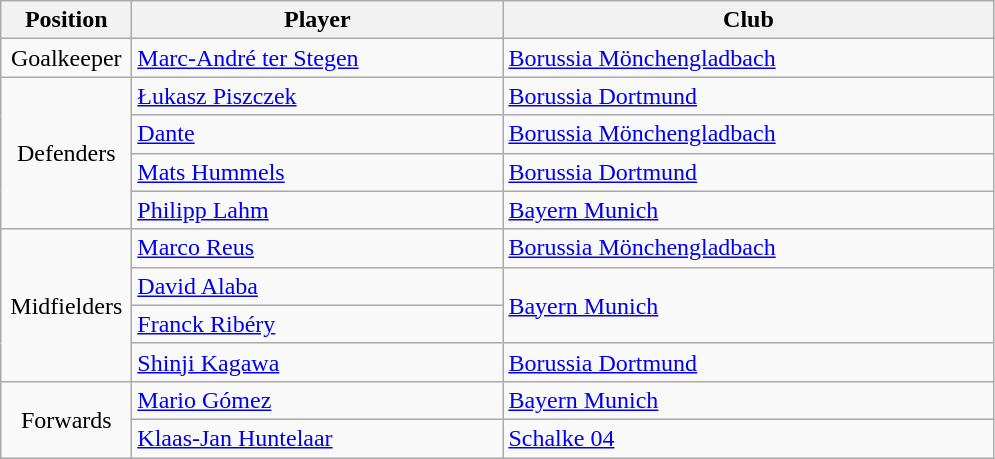<table class="wikitable">
<tr>
<th style="width:5em">Position</th>
<th style="width:15em">Player</th>
<th style="width:20em">Club</th>
</tr>
<tr>
<td style="text-align:center">Goalkeeper</td>
<td> <a href='#'>Marc-André ter Stegen</a></td>
<td><a href='#'>Borussia Mönchengladbach</a></td>
</tr>
<tr>
<td rowspan="4" style="text-align:center">Defenders</td>
<td> <a href='#'>Łukasz Piszczek</a></td>
<td><a href='#'>Borussia Dortmund</a></td>
</tr>
<tr>
<td> <a href='#'>Dante</a></td>
<td><a href='#'>Borussia Mönchengladbach</a></td>
</tr>
<tr>
<td> <a href='#'>Mats Hummels</a></td>
<td><a href='#'>Borussia Dortmund</a></td>
</tr>
<tr>
<td> <a href='#'>Philipp Lahm</a></td>
<td><a href='#'>Bayern Munich</a></td>
</tr>
<tr>
<td rowspan="4" style="text-align:center">Midfielders</td>
<td> <a href='#'>Marco Reus</a></td>
<td><a href='#'>Borussia Mönchengladbach</a></td>
</tr>
<tr>
<td> <a href='#'>David Alaba</a></td>
<td rowspan=2><a href='#'>Bayern Munich</a></td>
</tr>
<tr>
<td> <a href='#'>Franck Ribéry</a></td>
</tr>
<tr>
<td> <a href='#'>Shinji Kagawa</a></td>
<td><a href='#'>Borussia Dortmund</a></td>
</tr>
<tr>
<td rowspan="2" style="text-align:center">Forwards</td>
<td> <a href='#'>Mario Gómez</a></td>
<td><a href='#'>Bayern Munich</a></td>
</tr>
<tr>
<td> <a href='#'>Klaas-Jan Huntelaar</a></td>
<td><a href='#'>Schalke 04</a></td>
</tr>
</table>
